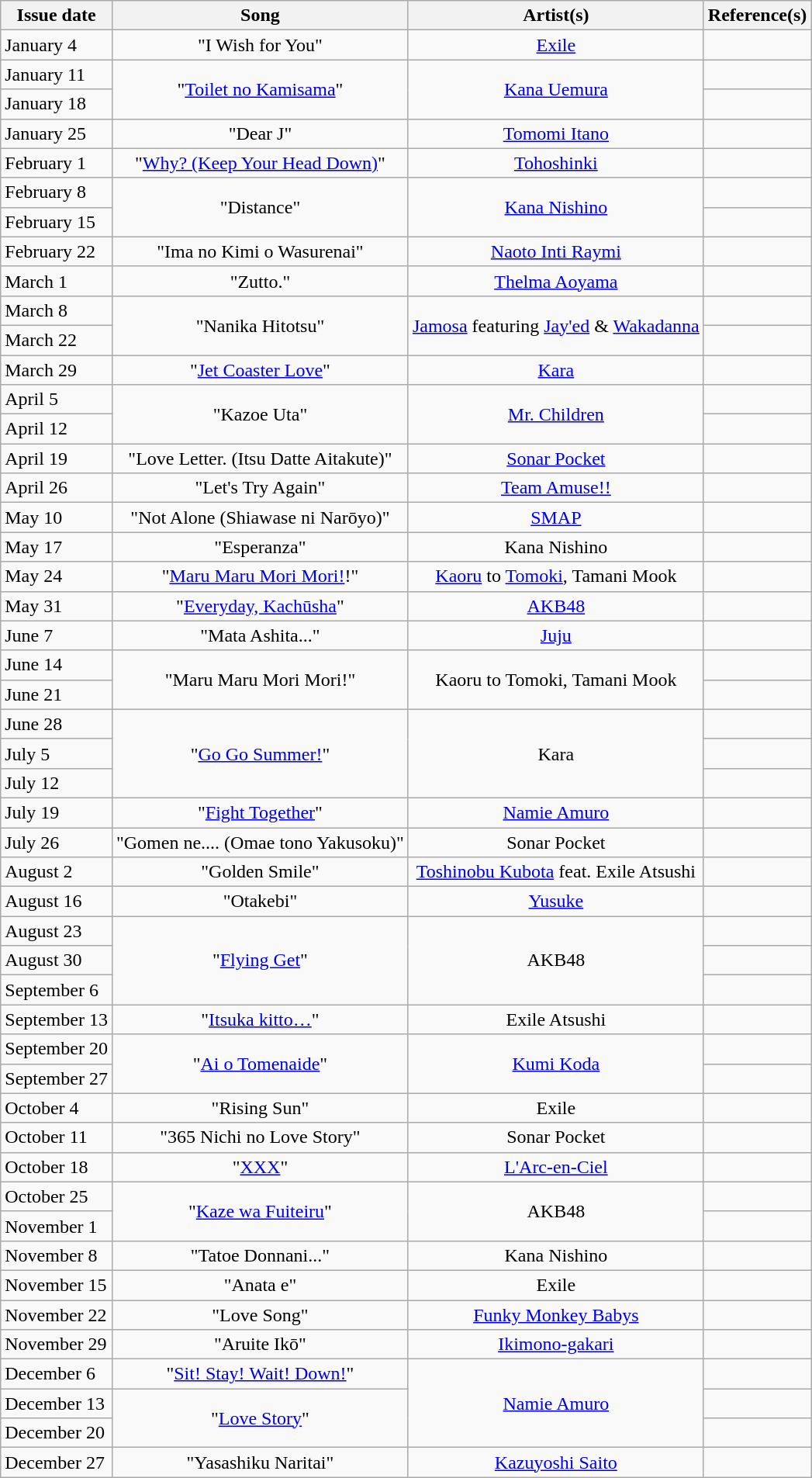<table class="wikitable">
<tr>
<th>Issue date</th>
<th>Song</th>
<th>Artist(s)</th>
<th>Reference(s)</th>
</tr>
<tr>
<td>January 4</td>
<td style="text-align: center;">"I Wish for You"</td>
<td style="text-align: center;"><a href='#'>Exile</a></td>
<td style="text-align: center;"></td>
</tr>
<tr>
<td>January 11</td>
<td style="text-align: center;" rowspan="2">"<a href='#'>Toilet no Kamisama</a>"</td>
<td style="text-align: center;" rowspan="2"><a href='#'>Kana Uemura</a></td>
<td style="text-align: center;"></td>
</tr>
<tr>
<td>January 18</td>
<td style="text-align: center;"></td>
</tr>
<tr>
<td>January 25</td>
<td style="text-align: center;">"Dear J"</td>
<td style="text-align: center;"><a href='#'>Tomomi Itano</a></td>
<td style="text-align: center;"></td>
</tr>
<tr>
<td>February 1</td>
<td style="text-align: center;">"<a href='#'>Why? (Keep Your Head Down)</a>"</td>
<td style="text-align: center;"><a href='#'>Tohoshinki</a></td>
<td style="text-align: center;"></td>
</tr>
<tr>
<td>February 8</td>
<td style="text-align: center;" rowspan="2">"Distance"</td>
<td style="text-align: center;" rowspan="2"><a href='#'>Kana Nishino</a></td>
<td style="text-align: center;"></td>
</tr>
<tr>
<td>February 15</td>
<td style="text-align: center;"></td>
</tr>
<tr>
<td>February 22</td>
<td style="text-align: center;">"Ima no Kimi o Wasurenai"</td>
<td style="text-align: center;"><a href='#'>Naoto Inti Raymi</a></td>
<td style="text-align: center;"></td>
</tr>
<tr>
<td>March 1</td>
<td style="text-align: center;">"Zutto."</td>
<td style="text-align: center;"><a href='#'>Thelma Aoyama</a></td>
<td style="text-align: center;"></td>
</tr>
<tr>
<td>March 8</td>
<td style="text-align: center;" rowspan="2">"Nanika Hitotsu"</td>
<td style="text-align: center;" rowspan="2"><a href='#'>Jamosa</a> featuring <a href='#'>Jay'ed</a> & <a href='#'>Wakadanna</a></td>
<td style="text-align: center;"></td>
</tr>
<tr>
<td>March 22</td>
<td style="text-align: center;"></td>
</tr>
<tr>
<td>March 29</td>
<td style="text-align: center;">"<a href='#'>Jet Coaster Love</a>"</td>
<td style="text-align: center;"><a href='#'>Kara</a></td>
<td style="text-align: center;"></td>
</tr>
<tr>
<td>April 5</td>
<td style="text-align: center;" rowspan="2">"Kazoe Uta"</td>
<td style="text-align: center;" rowspan="2"><a href='#'>Mr. Children</a></td>
<td style="text-align: center;"></td>
</tr>
<tr>
<td>April 12</td>
<td style="text-align: center;"></td>
</tr>
<tr>
<td>April 19</td>
<td style="text-align: center;">"Love Letter. (Itsu Datte Aitakute)"</td>
<td style="text-align: center;"><a href='#'>Sonar Pocket</a></td>
<td style="text-align: center;"></td>
</tr>
<tr>
<td>April 26</td>
<td style="text-align: center;">"Let's Try Again"</td>
<td style="text-align: center;"><a href='#'>Team Amuse!!</a></td>
<td style="text-align: center;"></td>
</tr>
<tr>
<td>May 10</td>
<td style="text-align: center;">"Not Alone (Shiawase ni Narōyo)"</td>
<td style="text-align: center;"><a href='#'>SMAP</a></td>
<td style="text-align: center;"></td>
</tr>
<tr>
<td>May 17</td>
<td style="text-align: center;">"Esperanza"</td>
<td style="text-align: center;">Kana Nishino</td>
<td style="text-align: center;"></td>
</tr>
<tr>
<td>May 24</td>
<td style="text-align: center;">"<a href='#'>Maru Maru Mori Mori!</a>!"</td>
<td style="text-align: center;"><a href='#'>Kaoru</a> to <a href='#'>Tomoki</a>, Tamani Mook</td>
<td style="text-align: center;"></td>
</tr>
<tr>
<td>May 31</td>
<td style="text-align: center;">"<a href='#'>Everyday, Kachūsha</a>"</td>
<td style="text-align: center;"><a href='#'>AKB48</a></td>
<td style="text-align: center;"></td>
</tr>
<tr>
<td>June 7</td>
<td style="text-align: center;">"Mata Ashita..."</td>
<td style="text-align: center;"><a href='#'>Juju</a></td>
<td style="text-align: center;"></td>
</tr>
<tr>
<td>June 14</td>
<td style="text-align: center;" rowspan="2">"Maru Maru Mori Mori!"</td>
<td style="text-align: center;" rowspan="2">Kaoru to Tomoki, Tamani Mook</td>
<td style="text-align: center;"></td>
</tr>
<tr>
<td>June 21</td>
<td style="text-align: center;"></td>
</tr>
<tr>
<td>June 28</td>
<td style="text-align: center;" rowspan="3">"<a href='#'>Go Go Summer!</a>"</td>
<td style="text-align: center;" rowspan="3">Kara</td>
<td style="text-align: center;"></td>
</tr>
<tr>
<td>July 5</td>
<td style="text-align: center;"></td>
</tr>
<tr>
<td>July 12</td>
<td style="text-align: center;"></td>
</tr>
<tr>
<td>July 19</td>
<td style="text-align: center;">"<a href='#'>Fight Together</a>"</td>
<td style="text-align: center;"><a href='#'>Namie Amuro</a></td>
<td style="text-align: center;"></td>
</tr>
<tr>
<td>July 26</td>
<td style="text-align: center;">"Gomen ne.... (Omae tono Yakusoku)"</td>
<td style="text-align: center;">Sonar Pocket</td>
<td style="text-align: center;"></td>
</tr>
<tr>
<td>August 2</td>
<td style="text-align: center;">"Golden Smile"</td>
<td style="text-align: center;"><a href='#'>Toshinobu Kubota</a> feat. Exile Atsushi</td>
<td style="text-align: center;"></td>
</tr>
<tr>
<td>August 16</td>
<td style="text-align: center;">"Otakebi"</td>
<td style="text-align: center;"><a href='#'>Yusuke</a></td>
<td style="text-align: center;"></td>
</tr>
<tr>
<td>August 23</td>
<td style="text-align: center;" rowspan="3">"<a href='#'>Flying Get</a>"</td>
<td style="text-align: center;" rowspan="3">AKB48</td>
<td style="text-align: center;"></td>
</tr>
<tr>
<td>August 30</td>
<td style="text-align: center;"></td>
</tr>
<tr>
<td>September 6</td>
<td style="text-align: center;"></td>
</tr>
<tr>
<td>September 13</td>
<td style="text-align: center;">"<a href='#'>Itsuka kitto…</a>"</td>
<td style="text-align: center;">Exile Atsushi</td>
<td style="text-align: center;"></td>
</tr>
<tr>
<td>September 20</td>
<td style="text-align: center;" rowspan="2">"<a href='#'>Ai o Tomenaide</a>"</td>
<td style="text-align: center;" rowspan="2"><a href='#'>Kumi Koda</a></td>
<td style="text-align: center;"></td>
</tr>
<tr>
<td>September 27</td>
<td style="text-align: center;"></td>
</tr>
<tr>
<td>October 4</td>
<td style="text-align: center;">"Rising Sun"</td>
<td style="text-align: center;">Exile</td>
<td style="text-align: center;"></td>
</tr>
<tr>
<td>October 11</td>
<td style="text-align: center;">"365 Nichi no Love Story"</td>
<td style="text-align: center;">Sonar Pocket</td>
<td style="text-align: center;"></td>
</tr>
<tr>
<td>October 18</td>
<td style="text-align: center;">"<a href='#'>XXX</a>"</td>
<td style="text-align: center;"><a href='#'>L'Arc-en-Ciel</a></td>
<td style="text-align: center;"></td>
</tr>
<tr>
<td>October 25</td>
<td style="text-align: center;" rowspan="2">"<a href='#'>Kaze wa Fuiteiru</a>"</td>
<td style="text-align: center;" rowspan="2">AKB48</td>
<td style="text-align: center;"></td>
</tr>
<tr>
<td>November 1</td>
<td style="text-align: center;"></td>
</tr>
<tr>
<td>November 8</td>
<td style="text-align: center;">"Tatoe Donnani..."</td>
<td style="text-align: center;">Kana Nishino</td>
<td style="text-align: center;"></td>
</tr>
<tr>
<td>November 15</td>
<td style="text-align: center;">"Anata e"</td>
<td style="text-align: center;">Exile</td>
<td style="text-align: center;"></td>
</tr>
<tr>
<td>November 22</td>
<td style="text-align: center;">"Love Song"</td>
<td style="text-align: center;"><a href='#'>Funky Monkey Babys</a></td>
<td style="text-align: center;"></td>
</tr>
<tr>
<td>November 29</td>
<td style="text-align: center;">"Aruite Ikō"</td>
<td style="text-align: center;"><a href='#'>Ikimono-gakari</a></td>
<td style="text-align: center;"></td>
</tr>
<tr>
<td>December 6</td>
<td style="text-align: center;">"<a href='#'>Sit! Stay! Wait! Down!</a>"</td>
<td style="text-align: center;" rowspan="3"><a href='#'>Namie Amuro</a></td>
<td style="text-align: center;"></td>
</tr>
<tr>
<td>December 13</td>
<td style="text-align: center;" rowspan="2">"<a href='#'>Love Story</a>"</td>
<td style="text-align: center;"></td>
</tr>
<tr>
<td>December 20</td>
<td style="text-align: center;"></td>
</tr>
<tr>
<td>December 27</td>
<td style="text-align: center;">"Yasashiku Naritai"</td>
<td style="text-align: center;"><a href='#'>Kazuyoshi Saito</a></td>
<td style="text-align: center;"></td>
</tr>
</table>
